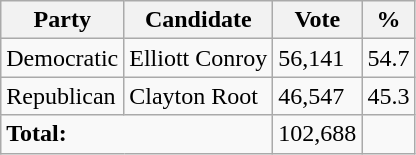<table class="wikitable">
<tr>
<th>Party</th>
<th>Candidate</th>
<th>Vote</th>
<th>%</th>
</tr>
<tr>
<td>Democratic</td>
<td>Elliott Conroy</td>
<td>56,141</td>
<td>54.7</td>
</tr>
<tr>
<td>Republican</td>
<td>Clayton Root</td>
<td>46,547</td>
<td>45.3</td>
</tr>
<tr>
<td colspan="2"><strong>Total:</strong></td>
<td>102,688</td>
<td></td>
</tr>
</table>
